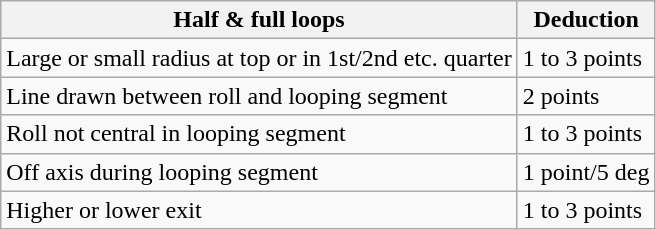<table class="wikitable">
<tr>
<th>Half & full loops</th>
<th>Deduction</th>
</tr>
<tr>
<td>Large or small radius at top or in 1st/2nd etc. quarter</td>
<td>1 to 3 points</td>
</tr>
<tr>
<td>Line drawn between roll and looping segment</td>
<td>2 points</td>
</tr>
<tr>
<td>Roll not central in looping segment</td>
<td>1 to 3 points</td>
</tr>
<tr>
<td>Off axis during looping segment</td>
<td>1 point/5 deg</td>
</tr>
<tr>
<td>Higher or lower exit</td>
<td>1 to 3 points</td>
</tr>
</table>
